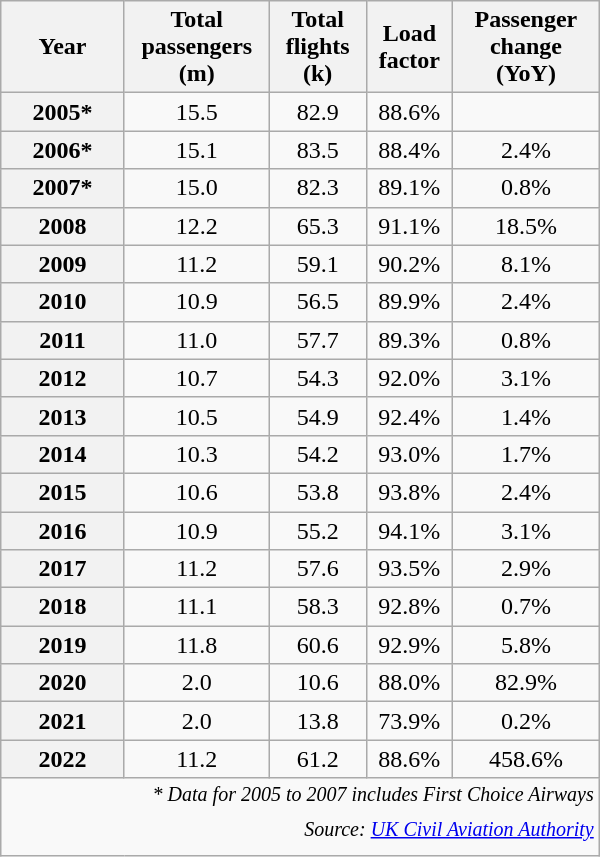<table class="wikitable" style="border-collapse:collapse;text-align:center; width:400px; margin:auto;">
<tr>
<th style="width:75px">Year</th>
<th>Total passengers (m)</th>
<th>Total flights (k)</th>
<th>Load factor</th>
<th>Passenger change (YoY)</th>
</tr>
<tr>
<th>2005*</th>
<td>15.5</td>
<td>82.9</td>
<td>88.6%</td>
<td></td>
</tr>
<tr>
<th>2006*</th>
<td>15.1</td>
<td>83.5</td>
<td>88.4%</td>
<td>2.4%</td>
</tr>
<tr>
<th>2007*</th>
<td>15.0</td>
<td>82.3</td>
<td>89.1%</td>
<td>0.8%</td>
</tr>
<tr>
<th>2008</th>
<td>12.2</td>
<td>65.3</td>
<td>91.1%</td>
<td>18.5%</td>
</tr>
<tr>
<th>2009</th>
<td>11.2</td>
<td>59.1</td>
<td>90.2%</td>
<td>8.1%</td>
</tr>
<tr>
<th>2010</th>
<td>10.9</td>
<td>56.5</td>
<td>89.9%</td>
<td>2.4%</td>
</tr>
<tr>
<th>2011</th>
<td>11.0</td>
<td>57.7</td>
<td>89.3%</td>
<td>0.8%</td>
</tr>
<tr>
<th>2012</th>
<td>10.7</td>
<td>54.3</td>
<td>92.0%</td>
<td>3.1%</td>
</tr>
<tr>
<th>2013</th>
<td>10.5</td>
<td>54.9</td>
<td>92.4%</td>
<td>1.4%</td>
</tr>
<tr>
<th>2014</th>
<td>10.3</td>
<td>54.2</td>
<td>93.0%</td>
<td>1.7%</td>
</tr>
<tr>
<th>2015</th>
<td>10.6</td>
<td>53.8</td>
<td>93.8%</td>
<td>2.4%</td>
</tr>
<tr>
<th>2016</th>
<td>10.9</td>
<td>55.2</td>
<td>94.1%</td>
<td>3.1%</td>
</tr>
<tr>
<th>2017</th>
<td>11.2</td>
<td>57.6</td>
<td>93.5%</td>
<td>2.9%</td>
</tr>
<tr>
<th>2018</th>
<td>11.1</td>
<td>58.3</td>
<td>92.8%</td>
<td> 0.7%</td>
</tr>
<tr>
<th>2019</th>
<td>11.8</td>
<td>60.6</td>
<td>92.9%</td>
<td> 5.8%</td>
</tr>
<tr>
<th>2020</th>
<td>2.0</td>
<td>10.6</td>
<td>88.0%</td>
<td> 82.9%</td>
</tr>
<tr>
<th>2021</th>
<td>2.0</td>
<td>13.8</td>
<td>73.9%</td>
<td> 0.2%</td>
</tr>
<tr>
<th>2022</th>
<td>11.2</td>
<td>61.2</td>
<td>88.6%</td>
<td> 458.6%</td>
</tr>
<tr>
<td colspan="5" style="text-align:right;"><sup><em>* Data for 2005 to 2007 includes First Choice Airways</em><br><em>Source: <a href='#'>UK Civil Aviation Authority</a></em> </sup></td>
</tr>
</table>
